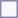<table style="border:1px solid #8888aa; background:#f7f8ff; padding:5px; font-size:95%; margin:0 12px 12px 0;">
</table>
